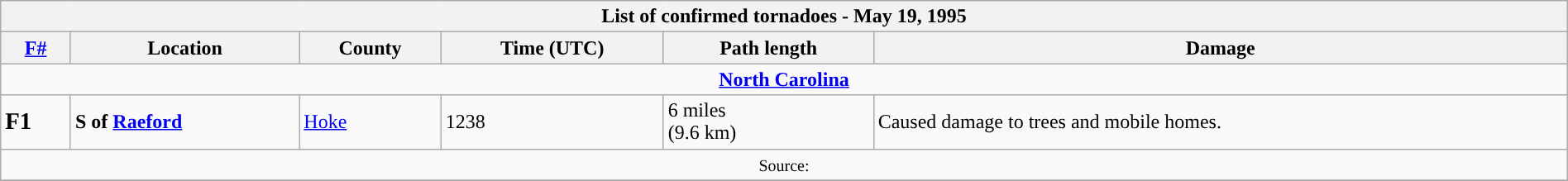<table class="wikitable collapsible" width="100%">
<tr>
<th colspan="6">List of confirmed tornadoes - May 19, 1995</th>
</tr>
<tr>
<th><a href='#'>F#</a></th>
<th>Location</th>
<th>County</th>
<th>Time (UTC)</th>
<th>Path length</th>
<th>Damage</th>
</tr>
<tr>
<td colspan="7" align=center><strong><a href='#'>North Carolina</a></strong></td>
</tr>
<tr>
<td><big><strong>F1</strong></big></td>
<td><strong>S of <a href='#'>Raeford</a></strong></td>
<td><a href='#'>Hoke</a></td>
<td>1238</td>
<td>6 miles <br> (9.6 km)</td>
<td>Caused damage to trees and mobile homes.</td>
</tr>
<tr>
<td colspan="7" align=center><small>Source:  </small></td>
</tr>
<tr>
</tr>
</table>
